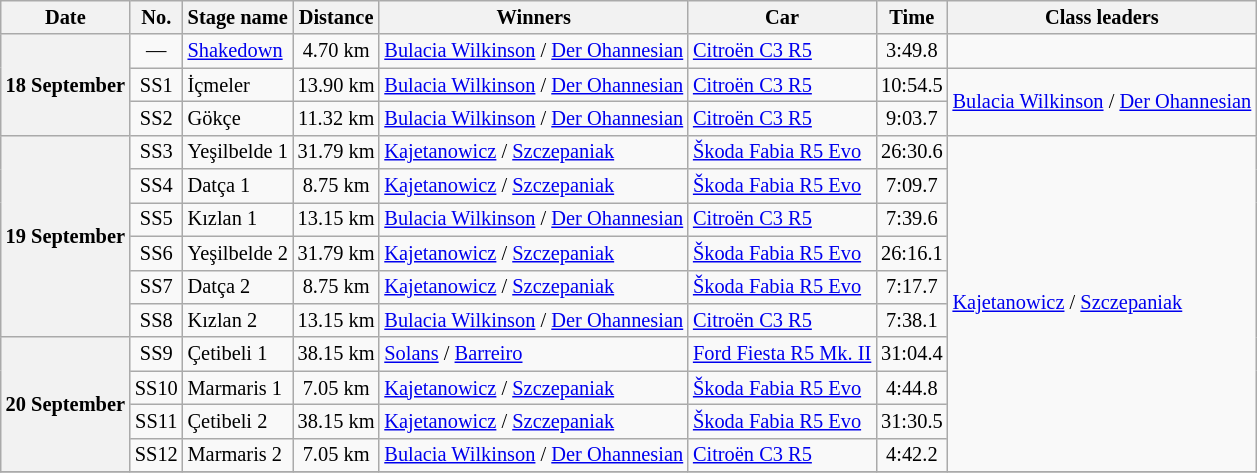<table class="wikitable" style="font-size: 85%;">
<tr>
<th>Date</th>
<th>No.</th>
<th>Stage name</th>
<th>Distance</th>
<th>Winners</th>
<th>Car</th>
<th>Time</th>
<th>Class leaders</th>
</tr>
<tr>
<th rowspan="3">18 September</th>
<td align="center">—</td>
<td nowrap><a href='#'>Shakedown</a></td>
<td align="center">4.70 km</td>
<td><a href='#'>Bulacia Wilkinson</a> / <a href='#'>Der Ohannesian</a></td>
<td><a href='#'>Citroën C3 R5</a></td>
<td align="center">3:49.8</td>
<td></td>
</tr>
<tr>
<td align="center">SS1</td>
<td>İçmeler</td>
<td align="center">13.90 km</td>
<td><a href='#'>Bulacia Wilkinson</a> / <a href='#'>Der Ohannesian</a></td>
<td><a href='#'>Citroën C3 R5</a></td>
<td align="center">10:54.5</td>
<td rowspan="2"><a href='#'>Bulacia Wilkinson</a> / <a href='#'>Der Ohannesian</a></td>
</tr>
<tr>
<td align="center">SS2</td>
<td>Gökçe</td>
<td align="center">11.32 km</td>
<td><a href='#'>Bulacia Wilkinson</a> / <a href='#'>Der Ohannesian</a></td>
<td><a href='#'>Citroën C3 R5</a></td>
<td align="center">9:03.7</td>
</tr>
<tr>
<th rowspan="6">19 September</th>
<td align="center">SS3</td>
<td>Yeşilbelde 1</td>
<td align="center">31.79 km</td>
<td><a href='#'>Kajetanowicz</a> / <a href='#'>Szczepaniak</a></td>
<td><a href='#'>Škoda Fabia R5 Evo</a></td>
<td align="center">26:30.6</td>
<td rowspan="10"><a href='#'>Kajetanowicz</a> / <a href='#'>Szczepaniak</a></td>
</tr>
<tr>
<td align="center">SS4</td>
<td>Datça 1</td>
<td align="center">8.75 km</td>
<td><a href='#'>Kajetanowicz</a> / <a href='#'>Szczepaniak</a></td>
<td><a href='#'>Škoda Fabia R5 Evo</a></td>
<td align="center">7:09.7</td>
</tr>
<tr>
<td align="center">SS5</td>
<td>Kızlan 1</td>
<td align="center">13.15 km</td>
<td><a href='#'>Bulacia Wilkinson</a> / <a href='#'>Der Ohannesian</a></td>
<td><a href='#'>Citroën C3 R5</a></td>
<td align="center">7:39.6</td>
</tr>
<tr>
<td align="center">SS6</td>
<td>Yeşilbelde 2</td>
<td align="center">31.79 km</td>
<td><a href='#'>Kajetanowicz</a> / <a href='#'>Szczepaniak</a></td>
<td><a href='#'>Škoda Fabia R5 Evo</a></td>
<td align="center">26:16.1</td>
</tr>
<tr>
<td align="center">SS7</td>
<td>Datça 2</td>
<td align="center">8.75 km</td>
<td><a href='#'>Kajetanowicz</a> / <a href='#'>Szczepaniak</a></td>
<td><a href='#'>Škoda Fabia R5 Evo</a></td>
<td align="center">7:17.7</td>
</tr>
<tr>
<td align="center">SS8</td>
<td>Kızlan 2</td>
<td align="center">13.15 km</td>
<td><a href='#'>Bulacia Wilkinson</a> / <a href='#'>Der Ohannesian</a></td>
<td><a href='#'>Citroën C3 R5</a></td>
<td align="center">7:38.1</td>
</tr>
<tr>
<th rowspan="4">20 September</th>
<td align="center">SS9</td>
<td>Çetibeli 1</td>
<td align="center">38.15 km</td>
<td><a href='#'>Solans</a> / <a href='#'>Barreiro</a></td>
<td><a href='#'>Ford Fiesta R5 Mk. II</a></td>
<td align="center">31:04.4</td>
</tr>
<tr>
<td align="center">SS10</td>
<td>Marmaris 1</td>
<td align="center">7.05 km</td>
<td><a href='#'>Kajetanowicz</a> / <a href='#'>Szczepaniak</a></td>
<td><a href='#'>Škoda Fabia R5 Evo</a></td>
<td align="center">4:44.8</td>
</tr>
<tr>
<td align="center">SS11</td>
<td>Çetibeli 2</td>
<td align="center">38.15 km</td>
<td><a href='#'>Kajetanowicz</a> / <a href='#'>Szczepaniak</a></td>
<td><a href='#'>Škoda Fabia R5 Evo</a></td>
<td align="center">31:30.5</td>
</tr>
<tr>
<td align="center">SS12</td>
<td nowrap>Marmaris 2</td>
<td align="center">7.05 km</td>
<td><a href='#'>Bulacia Wilkinson</a> / <a href='#'>Der Ohannesian</a></td>
<td><a href='#'>Citroën C3 R5</a></td>
<td align="center">4:42.2</td>
</tr>
<tr>
</tr>
</table>
